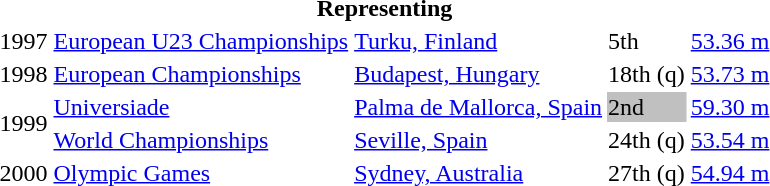<table>
<tr>
<th colspan="5">Representing </th>
</tr>
<tr>
<td>1997</td>
<td><a href='#'>European U23 Championships</a></td>
<td><a href='#'>Turku, Finland</a></td>
<td>5th</td>
<td><a href='#'>53.36 m</a></td>
</tr>
<tr>
<td>1998</td>
<td><a href='#'>European Championships</a></td>
<td><a href='#'>Budapest, Hungary</a></td>
<td>18th (q)</td>
<td><a href='#'>53.73 m</a></td>
</tr>
<tr>
<td rowspan=2>1999</td>
<td><a href='#'>Universiade</a></td>
<td><a href='#'>Palma de Mallorca, Spain</a></td>
<td bgcolor="silver">2nd</td>
<td><a href='#'>59.30 m</a></td>
</tr>
<tr>
<td><a href='#'>World Championships</a></td>
<td><a href='#'>Seville, Spain</a></td>
<td>24th (q)</td>
<td><a href='#'>53.54 m</a></td>
</tr>
<tr>
<td>2000</td>
<td><a href='#'>Olympic Games</a></td>
<td><a href='#'>Sydney, Australia</a></td>
<td>27th (q)</td>
<td><a href='#'>54.94 m</a></td>
</tr>
</table>
